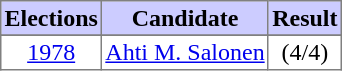<table class="toccolours" border=1 cellspacing=0 cellpadding=2 style="text-align:center; border-collapse:collapse;">
<tr style="background:#ccccff">
<th>Elections</th>
<th>Candidate</th>
<th>Result</th>
</tr>
<tr style="background:#ccccff">
</tr>
<tr>
<td><a href='#'>1978</a></td>
<td rowspan=1><a href='#'>Ahti M. Salonen</a></td>
<td>(4/4)</td>
</tr>
</table>
